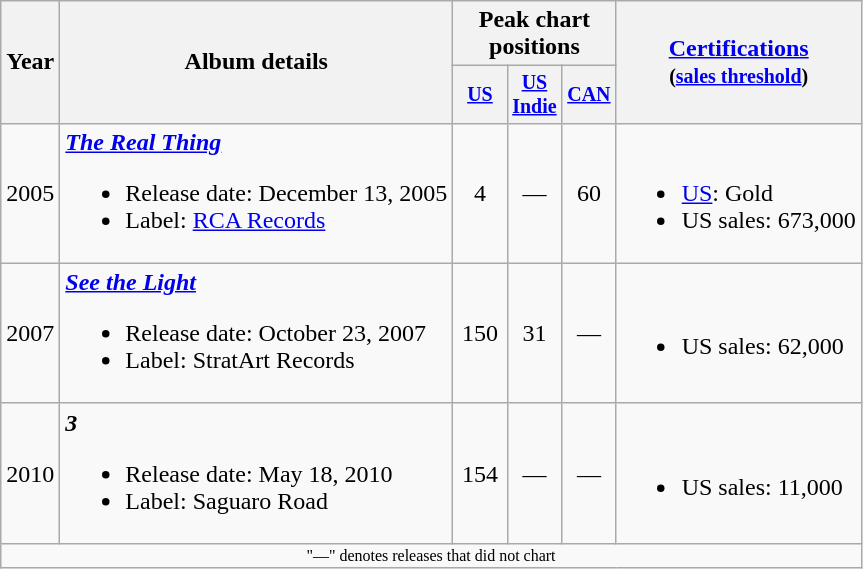<table class="wikitable" style="text-align:center;">
<tr>
<th rowspan="2">Year</th>
<th rowspan="2">Album details</th>
<th colspan="3">Peak chart<br>positions</th>
<th rowspan="2"><a href='#'>Certifications</a><br><small>(<a href='#'>sales threshold</a>)</small></th>
</tr>
<tr style="font-size:smaller;">
<th style="width:30px;"><a href='#'>US</a><br></th>
<th style="width:30px;"><a href='#'>US Indie</a><br></th>
<th style="width:30px;"><a href='#'>CAN</a><br></th>
</tr>
<tr>
<td>2005</td>
<td style="text-align:left;"><strong><em><a href='#'>The Real Thing</a></em></strong><br><ul><li>Release date: December 13, 2005</li><li>Label: <a href='#'>RCA Records</a></li></ul></td>
<td>4</td>
<td>—</td>
<td>60</td>
<td style="text-align:left;"><br><ul><li><a href='#'>US</a>: Gold</li><li>US sales: 673,000</li></ul></td>
</tr>
<tr>
<td>2007</td>
<td style="text-align:left;"><strong><em><a href='#'>See the Light</a></em></strong><br><ul><li>Release date: October 23, 2007</li><li>Label: StratArt Records</li></ul></td>
<td>150</td>
<td>31</td>
<td>—</td>
<td style="text-align:left;"><br><ul><li>US sales: 62,000</li></ul></td>
</tr>
<tr>
<td>2010</td>
<td style="text-align:left;"><strong><em>3</em></strong><br><ul><li>Release date: May 18, 2010</li><li>Label: Saguaro Road</li></ul></td>
<td>154</td>
<td>—</td>
<td>—</td>
<td style="text-align:left;"><br><ul><li>US sales: 11,000</li></ul></td>
</tr>
<tr>
<td colspan="6" style="font-size:8pt">"—" denotes releases that did not chart</td>
</tr>
</table>
